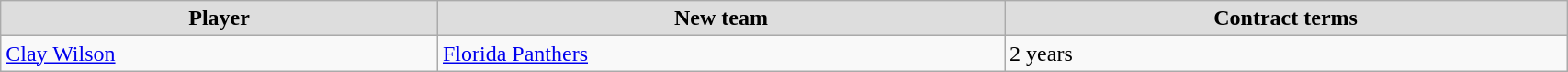<table class="wikitable" width=90%>
<tr align="center"  bgcolor="#dddddd">
<td><strong>Player</strong></td>
<td><strong>New team</strong></td>
<td><strong>Contract terms</strong></td>
</tr>
<tr>
<td><a href='#'>Clay Wilson</a></td>
<td><a href='#'>Florida Panthers</a></td>
<td>2 years</td>
</tr>
</table>
